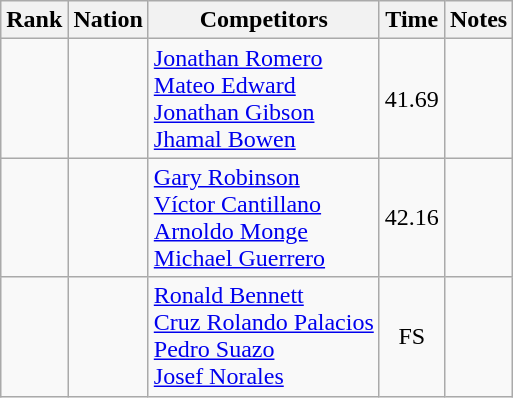<table class="wikitable sortable" style="text-align:center">
<tr>
<th>Rank</th>
<th>Nation</th>
<th>Competitors</th>
<th>Time</th>
<th>Notes</th>
</tr>
<tr>
<td></td>
<td align=left></td>
<td align=left><a href='#'>Jonathan Romero</a><br><a href='#'>Mateo Edward</a><br><a href='#'>Jonathan Gibson</a><br><a href='#'>Jhamal Bowen</a></td>
<td>41.69</td>
<td></td>
</tr>
<tr>
<td></td>
<td align=left></td>
<td align=left><a href='#'>Gary Robinson</a><br><a href='#'>Víctor Cantillano</a><br><a href='#'>Arnoldo Monge</a><br><a href='#'>Michael Guerrero</a></td>
<td>42.16</td>
<td></td>
</tr>
<tr>
<td></td>
<td align=left></td>
<td align=left><a href='#'>Ronald Bennett</a><br><a href='#'>Cruz Rolando Palacios</a><br><a href='#'>Pedro Suazo</a><br><a href='#'>Josef Norales</a></td>
<td>FS</td>
<td></td>
</tr>
</table>
